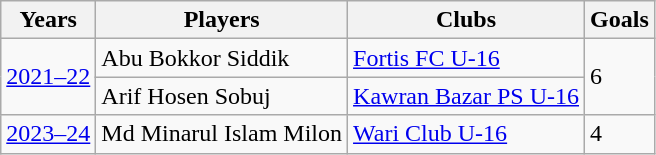<table class=wikitable>
<tr>
<th>Years</th>
<th>Players</th>
<th>Clubs</th>
<th>Goals</th>
</tr>
<tr>
<td rowspan="2"><a href='#'>2021–22</a></td>
<td> Abu Bokkor Siddik</td>
<td><a href='#'>Fortis FC U-16</a></td>
<td rowspan="2">6</td>
</tr>
<tr>
<td> Arif Hosen Sobuj</td>
<td><a href='#'>Kawran Bazar PS U-16</a></td>
</tr>
<tr>
<td rowspan="2"><a href='#'>2023–24</a></td>
<td> Md Minarul Islam Milon</td>
<td><a href='#'>Wari Club U-16</a></td>
<td>4</td>
</tr>
</table>
